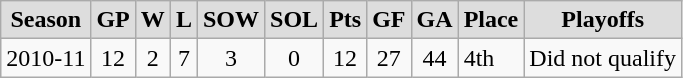<table class="wikitable">
<tr style="font-weight:bold; background-color:#dddddd;" align="center" |>
<td>Season</td>
<td>GP</td>
<td>W</td>
<td>L</td>
<td>SOW</td>
<td>SOL</td>
<td>Pts</td>
<td>GF</td>
<td>GA</td>
<td>Place</td>
<td>Playoffs</td>
</tr>
<tr align="center">
<td>2010-11</td>
<td>12</td>
<td>2</td>
<td>7</td>
<td>3</td>
<td>0</td>
<td>12</td>
<td>27</td>
<td>44</td>
<td align="left">4th</td>
<td>Did not qualify</td>
</tr>
</table>
